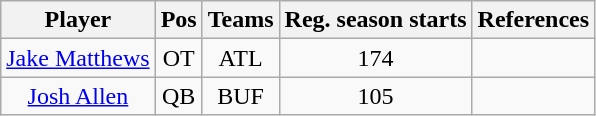<table class="wikitable">
<tr>
<th>Player</th>
<th>Pos</th>
<th>Teams</th>
<th>Reg. season starts</th>
<th>References</th>
</tr>
<tr align="center">
<td><a href='#'>Jake Matthews</a></td>
<td>OT</td>
<td>ATL</td>
<td>174</td>
<td></td>
</tr>
<tr align="center">
<td><a href='#'>Josh Allen</a></td>
<td>QB</td>
<td>BUF</td>
<td>105</td>
<td></td>
</tr>
</table>
